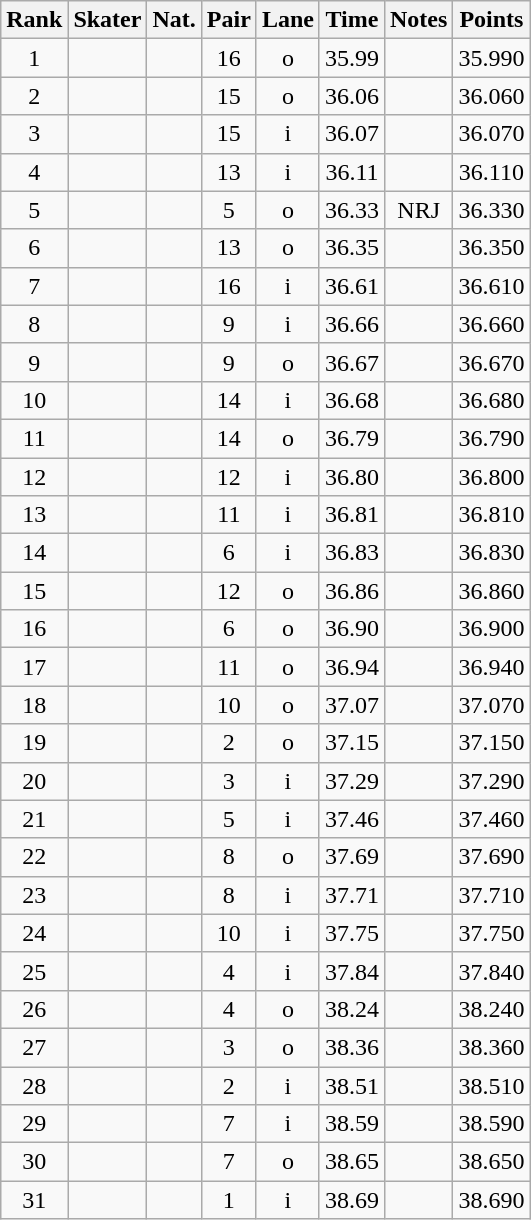<table class="wikitable sortable" border="1" style="text-align:center">
<tr>
<th>Rank</th>
<th>Skater</th>
<th>Nat.</th>
<th>Pair</th>
<th>Lane</th>
<th>Time</th>
<th>Notes</th>
<th>Points</th>
</tr>
<tr>
<td>1</td>
<td align=left></td>
<td></td>
<td>16</td>
<td>o</td>
<td>35.99</td>
<td></td>
<td>35.990</td>
</tr>
<tr>
<td>2</td>
<td align=left></td>
<td></td>
<td>15</td>
<td>o</td>
<td>36.06</td>
<td></td>
<td>36.060</td>
</tr>
<tr>
<td>3</td>
<td align=left></td>
<td></td>
<td>15</td>
<td>i</td>
<td>36.07</td>
<td></td>
<td>36.070</td>
</tr>
<tr>
<td>4</td>
<td align=left></td>
<td></td>
<td>13</td>
<td>i</td>
<td>36.11</td>
<td></td>
<td>36.110</td>
</tr>
<tr>
<td>5</td>
<td align=left></td>
<td></td>
<td>5</td>
<td>o</td>
<td>36.33</td>
<td>NRJ</td>
<td>36.330</td>
</tr>
<tr>
<td>6</td>
<td align=left></td>
<td></td>
<td>13</td>
<td>o</td>
<td>36.35</td>
<td></td>
<td>36.350</td>
</tr>
<tr>
<td>7</td>
<td align=left></td>
<td></td>
<td>16</td>
<td>i</td>
<td>36.61</td>
<td></td>
<td>36.610</td>
</tr>
<tr>
<td>8</td>
<td align=left></td>
<td></td>
<td>9</td>
<td>i</td>
<td>36.66</td>
<td></td>
<td>36.660</td>
</tr>
<tr>
<td>9</td>
<td align=left></td>
<td></td>
<td>9</td>
<td>o</td>
<td>36.67</td>
<td></td>
<td>36.670</td>
</tr>
<tr>
<td>10</td>
<td align=left></td>
<td></td>
<td>14</td>
<td>i</td>
<td>36.68</td>
<td></td>
<td>36.680</td>
</tr>
<tr>
<td>11</td>
<td align=left></td>
<td></td>
<td>14</td>
<td>o</td>
<td>36.79</td>
<td></td>
<td>36.790</td>
</tr>
<tr>
<td>12</td>
<td align=left></td>
<td></td>
<td>12</td>
<td>i</td>
<td>36.80</td>
<td></td>
<td>36.800</td>
</tr>
<tr>
<td>13</td>
<td align=left></td>
<td></td>
<td>11</td>
<td>i</td>
<td>36.81</td>
<td></td>
<td>36.810</td>
</tr>
<tr>
<td>14</td>
<td align=left></td>
<td></td>
<td>6</td>
<td>i</td>
<td>36.83</td>
<td></td>
<td>36.830</td>
</tr>
<tr>
<td>15</td>
<td align=left></td>
<td></td>
<td>12</td>
<td>o</td>
<td>36.86</td>
<td></td>
<td>36.860</td>
</tr>
<tr>
<td>16</td>
<td align=left></td>
<td></td>
<td>6</td>
<td>o</td>
<td>36.90</td>
<td></td>
<td>36.900</td>
</tr>
<tr>
<td>17</td>
<td align=left></td>
<td></td>
<td>11</td>
<td>o</td>
<td>36.94</td>
<td></td>
<td>36.940</td>
</tr>
<tr>
<td>18</td>
<td align=left></td>
<td></td>
<td>10</td>
<td>o</td>
<td>37.07</td>
<td></td>
<td>37.070</td>
</tr>
<tr>
<td>19</td>
<td align=left></td>
<td></td>
<td>2</td>
<td>o</td>
<td>37.15</td>
<td></td>
<td>37.150</td>
</tr>
<tr>
<td>20</td>
<td align=left></td>
<td></td>
<td>3</td>
<td>i</td>
<td>37.29</td>
<td></td>
<td>37.290</td>
</tr>
<tr>
<td>21</td>
<td align=left></td>
<td></td>
<td>5</td>
<td>i</td>
<td>37.46</td>
<td></td>
<td>37.460</td>
</tr>
<tr>
<td>22</td>
<td align=left></td>
<td></td>
<td>8</td>
<td>o</td>
<td>37.69</td>
<td></td>
<td>37.690</td>
</tr>
<tr>
<td>23</td>
<td align=left></td>
<td></td>
<td>8</td>
<td>i</td>
<td>37.71</td>
<td></td>
<td>37.710</td>
</tr>
<tr>
<td>24</td>
<td align=left></td>
<td></td>
<td>10</td>
<td>i</td>
<td>37.75</td>
<td></td>
<td>37.750</td>
</tr>
<tr>
<td>25</td>
<td align=left></td>
<td></td>
<td>4</td>
<td>i</td>
<td>37.84</td>
<td></td>
<td>37.840</td>
</tr>
<tr>
<td>26</td>
<td align=left></td>
<td></td>
<td>4</td>
<td>o</td>
<td>38.24</td>
<td></td>
<td>38.240</td>
</tr>
<tr>
<td>27</td>
<td align=left></td>
<td></td>
<td>3</td>
<td>o</td>
<td>38.36</td>
<td></td>
<td>38.360</td>
</tr>
<tr>
<td>28</td>
<td align=left></td>
<td></td>
<td>2</td>
<td>i</td>
<td>38.51</td>
<td></td>
<td>38.510</td>
</tr>
<tr>
<td>29</td>
<td align=left></td>
<td></td>
<td>7</td>
<td>i</td>
<td>38.59</td>
<td></td>
<td>38.590</td>
</tr>
<tr>
<td>30</td>
<td align=left></td>
<td></td>
<td>7</td>
<td>o</td>
<td>38.65</td>
<td></td>
<td>38.650</td>
</tr>
<tr>
<td>31</td>
<td align=left></td>
<td></td>
<td>1</td>
<td>i</td>
<td>38.69</td>
<td></td>
<td>38.690</td>
</tr>
</table>
